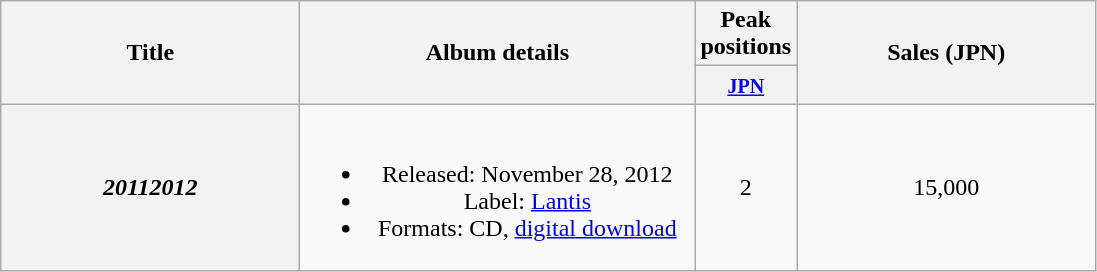<table class="wikitable plainrowheaders" style="text-align:center;">
<tr>
<th style="width:12em;" rowspan="2">Title</th>
<th style="width:16em;" rowspan="2">Album details</th>
<th colspan="1">Peak positions</th>
<th style="width:12em;" rowspan="2">Sales (JPN)</th>
</tr>
<tr>
<th style="width:2.5em;"><small><a href='#'>JPN</a></small><br></th>
</tr>
<tr>
<th scope="row"><em>20112012</em></th>
<td><br><ul><li>Released: November 28, 2012</li><li>Label: <a href='#'>Lantis</a></li><li>Formats: CD, <a href='#'>digital download</a></li></ul></td>
<td>2</td>
<td>15,000</td>
</tr>
</table>
